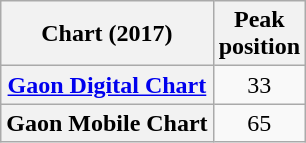<table class="wikitable plainrowheaders sortable" style="text-align:center;" border="1">
<tr>
<th scope="col">Chart (2017)</th>
<th scope="col">Peak<br>position</th>
</tr>
<tr>
<th scope="row"><a href='#'>Gaon Digital Chart</a></th>
<td>33</td>
</tr>
<tr>
<th scope="row">Gaon Mobile Chart</th>
<td>65</td>
</tr>
</table>
